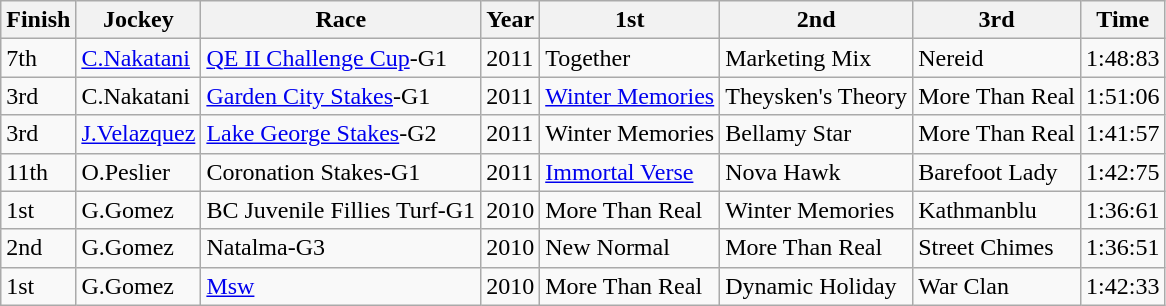<table class="wikitable">
<tr>
<th>Finish</th>
<th>Jockey</th>
<th>Race</th>
<th>Year</th>
<th>1st</th>
<th>2nd</th>
<th>3rd</th>
<th>Time</th>
</tr>
<tr>
<td>7th</td>
<td><a href='#'>C.Nakatani</a></td>
<td><a href='#'>QE II Challenge Cup</a>-G1</td>
<td>2011</td>
<td>Together</td>
<td>Marketing Mix</td>
<td>Nereid</td>
<td>1:48:83</td>
</tr>
<tr>
<td>3rd</td>
<td>C.Nakatani</td>
<td><a href='#'>Garden City Stakes</a>-G1</td>
<td>2011</td>
<td><a href='#'>Winter Memories</a></td>
<td>Theysken's Theory</td>
<td>More Than Real</td>
<td>1:51:06</td>
</tr>
<tr>
<td>3rd</td>
<td><a href='#'>J.Velazquez</a></td>
<td><a href='#'>Lake George Stakes</a>-G2</td>
<td>2011</td>
<td>Winter Memories</td>
<td>Bellamy Star</td>
<td>More Than Real</td>
<td>1:41:57</td>
</tr>
<tr>
<td>11th</td>
<td>O.Peslier</td>
<td>Coronation Stakes-G1</td>
<td>2011</td>
<td><a href='#'>Immortal Verse</a></td>
<td>Nova Hawk</td>
<td>Barefoot Lady</td>
<td>1:42:75</td>
</tr>
<tr>
<td>1st</td>
<td>G.Gomez</td>
<td>BC Juvenile Fillies Turf-G1</td>
<td>2010</td>
<td>More Than Real</td>
<td>Winter Memories</td>
<td>Kathmanblu</td>
<td>1:36:61</td>
</tr>
<tr>
<td>2nd</td>
<td>G.Gomez</td>
<td>Natalma-G3</td>
<td>2010</td>
<td>New Normal</td>
<td>More Than Real</td>
<td>Street Chimes</td>
<td>1:36:51</td>
</tr>
<tr>
<td>1st</td>
<td>G.Gomez</td>
<td><a href='#'>Msw</a></td>
<td>2010</td>
<td>More Than Real</td>
<td>Dynamic Holiday</td>
<td>War Clan</td>
<td>1:42:33</td>
</tr>
</table>
